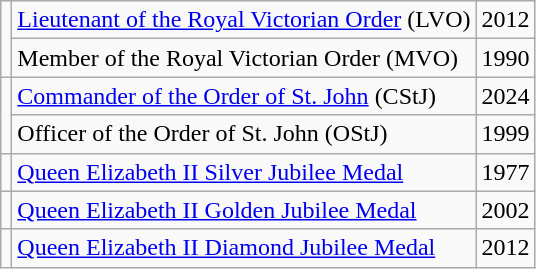<table class="wikitable">
<tr>
<td rowspan=2></td>
<td><a href='#'>Lieutenant of the Royal Victorian Order</a> (LVO)</td>
<td>2012</td>
</tr>
<tr>
<td>Member of the Royal Victorian Order (MVO)</td>
<td>1990</td>
</tr>
<tr>
<td rowspan=2></td>
<td><a href='#'>Commander of the Order of St. John</a> (CStJ)</td>
<td>2024</td>
</tr>
<tr>
<td>Officer of the Order of St. John (OStJ)</td>
<td>1999</td>
</tr>
<tr>
<td></td>
<td><a href='#'>Queen Elizabeth II Silver Jubilee Medal</a></td>
<td>1977</td>
</tr>
<tr>
<td></td>
<td><a href='#'>Queen Elizabeth II Golden Jubilee Medal</a></td>
<td>2002</td>
</tr>
<tr>
<td></td>
<td><a href='#'>Queen Elizabeth II Diamond Jubilee Medal</a></td>
<td>2012</td>
</tr>
</table>
